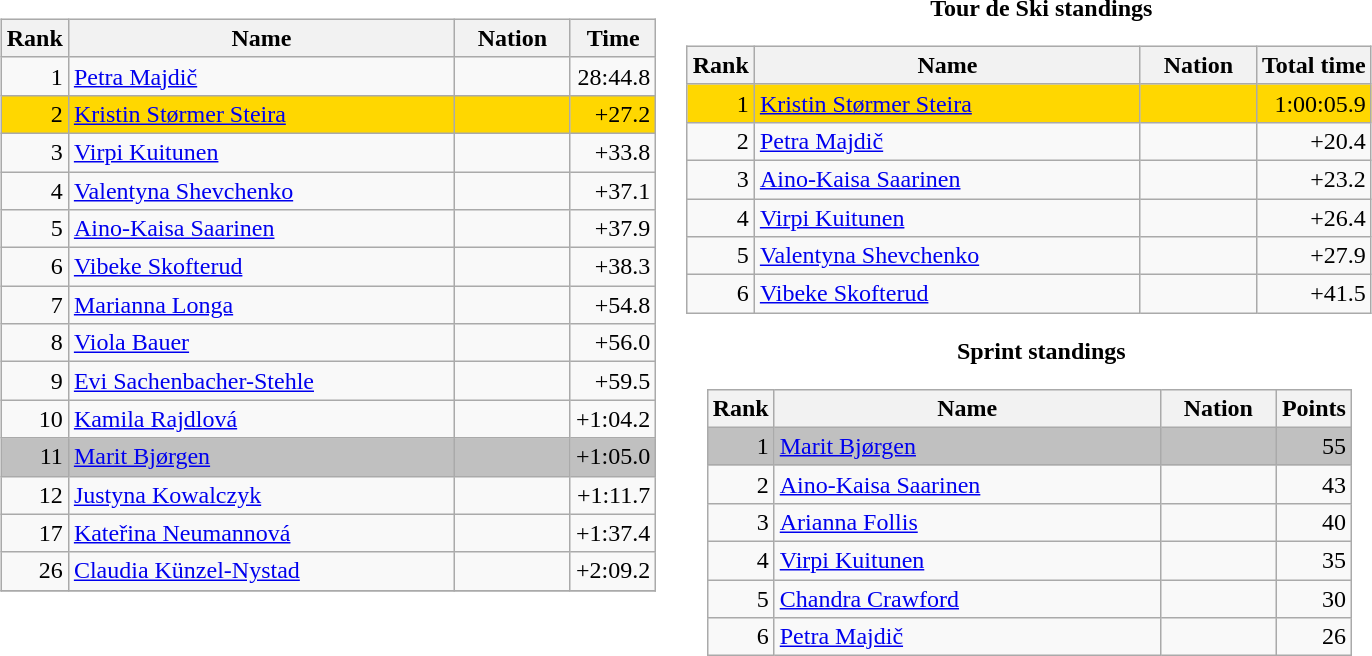<table>
<tr align="center" valign="top">
<td><br><table class="wikitable">
<tr valign="top">
<th width="20">Rank</th>
<th width="250">Name</th>
<th width="70">Nation</th>
<th>Time</th>
</tr>
<tr align="right">
<td>1</td>
<td align="left"><a href='#'>Petra Majdič</a></td>
<td align="left"></td>
<td>28:44.8</td>
</tr>
<tr align="right" bgcolor="gold">
<td>2</td>
<td align="left"><a href='#'>Kristin Størmer Steira</a></td>
<td align="left"></td>
<td>+27.2</td>
</tr>
<tr align="right">
<td>3</td>
<td align="left"><a href='#'>Virpi Kuitunen</a></td>
<td align="left"></td>
<td>+33.8</td>
</tr>
<tr align="right">
<td>4</td>
<td align="left"><a href='#'>Valentyna Shevchenko</a></td>
<td align="left"></td>
<td>+37.1</td>
</tr>
<tr align="right">
<td>5</td>
<td align="left"><a href='#'>Aino-Kaisa Saarinen</a></td>
<td align="left"></td>
<td>+37.9</td>
</tr>
<tr align="right">
<td>6</td>
<td align="left"><a href='#'>Vibeke Skofterud</a></td>
<td align="left"></td>
<td>+38.3</td>
</tr>
<tr align="right">
<td>7</td>
<td align="left"><a href='#'>Marianna Longa</a></td>
<td align="left"></td>
<td>+54.8</td>
</tr>
<tr align="right">
<td>8</td>
<td align="left"><a href='#'>Viola Bauer</a></td>
<td align="left"></td>
<td>+56.0</td>
</tr>
<tr align="right">
<td>9</td>
<td align="left"><a href='#'>Evi Sachenbacher-Stehle</a></td>
<td align="left"></td>
<td>+59.5</td>
</tr>
<tr align="right">
<td>10</td>
<td align="left"><a href='#'>Kamila Rajdlová</a></td>
<td align="left"></td>
<td>+1:04.2</td>
</tr>
<tr align="right" bgcolor="silver">
<td>11</td>
<td align="left"><a href='#'>Marit Bjørgen</a></td>
<td align="left"></td>
<td>+1:05.0</td>
</tr>
<tr align="right">
<td>12</td>
<td align="left"><a href='#'>Justyna Kowalczyk</a></td>
<td align="left"></td>
<td>+1:11.7</td>
</tr>
<tr align="right">
<td>17</td>
<td align="left"><a href='#'>Kateřina Neumannová</a></td>
<td align="left"></td>
<td>+1:37.4</td>
</tr>
<tr align="right">
<td>26</td>
<td align="left"><a href='#'>Claudia Künzel-Nystad</a></td>
<td align="left"></td>
<td>+2:09.2</td>
</tr>
<tr>
</tr>
</table>
</td>
<td><br><strong>Tour de Ski standings</strong><table class="wikitable">
<tr valign="top">
<th width="20">Rank</th>
<th width="250">Name</th>
<th width="70">Nation</th>
<th>Total time</th>
</tr>
<tr align="right" bgcolor="gold">
<td>1</td>
<td align="left"><a href='#'>Kristin Størmer Steira</a></td>
<td align="left"></td>
<td>1:00:05.9</td>
</tr>
<tr align="right">
<td>2</td>
<td align="left"><a href='#'>Petra Majdič</a></td>
<td align="left"></td>
<td>+20.4</td>
</tr>
<tr align="right">
<td>3</td>
<td align="left"><a href='#'>Aino-Kaisa Saarinen</a></td>
<td align="left"></td>
<td>+23.2</td>
</tr>
<tr align="right">
<td>4</td>
<td align="left"><a href='#'>Virpi Kuitunen</a></td>
<td align="left"></td>
<td>+26.4</td>
</tr>
<tr align="right">
<td>5</td>
<td align="left"><a href='#'>Valentyna Shevchenko</a></td>
<td align="left"></td>
<td>+27.9</td>
</tr>
<tr align="right">
<td>6</td>
<td align="left"><a href='#'>Vibeke Skofterud</a></td>
<td align="left"></td>
<td>+41.5</td>
</tr>
</table>
<strong>Sprint standings</strong><table class="wikitable">
<tr valign="top">
<th width="20">Rank</th>
<th width="250">Name</th>
<th width="70">Nation</th>
<th>Points</th>
</tr>
<tr align="right" bgcolor="silver">
<td>1</td>
<td align="left"><a href='#'>Marit Bjørgen</a></td>
<td align="left"></td>
<td>55</td>
</tr>
<tr align="right">
<td>2</td>
<td align="left"><a href='#'>Aino-Kaisa Saarinen</a></td>
<td align="left"></td>
<td>43</td>
</tr>
<tr align="right">
<td>3</td>
<td align="left"><a href='#'>Arianna Follis</a></td>
<td align="left"></td>
<td>40</td>
</tr>
<tr align="right">
<td>4</td>
<td align="left"><a href='#'>Virpi Kuitunen</a></td>
<td align="left"></td>
<td>35</td>
</tr>
<tr align="right">
<td>5</td>
<td align="left"><a href='#'>Chandra Crawford</a></td>
<td align="left"></td>
<td>30</td>
</tr>
<tr align="right">
<td>6</td>
<td align="left"><a href='#'>Petra Majdič</a></td>
<td align="left"></td>
<td>26</td>
</tr>
</table>
</td>
</tr>
<tr>
</tr>
</table>
